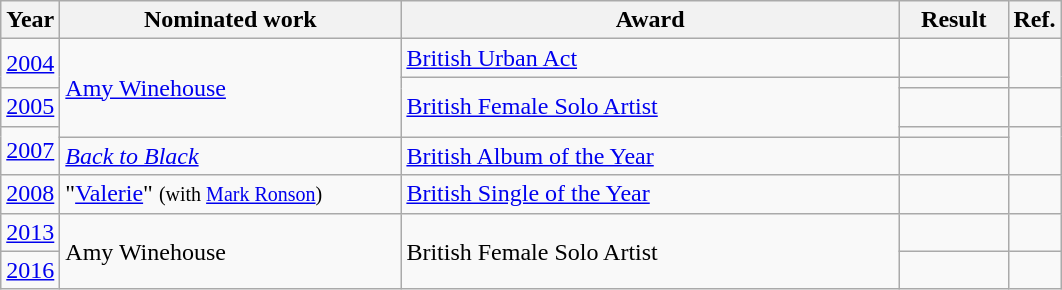<table class="wikitable">
<tr>
<th>Year</th>
<th width="220">Nominated work</th>
<th width="325">Award</th>
<th width="65">Result</th>
<th>Ref.</th>
</tr>
<tr>
<td align="center" rowspan=2><a href='#'>2004</a></td>
<td rowspan="4"><a href='#'>Amy Winehouse</a></td>
<td><a href='#'>British Urban Act</a></td>
<td></td>
<td align="center" rowspan=2></td>
</tr>
<tr>
<td rowspan="3"><a href='#'>British Female Solo Artist</a></td>
<td></td>
</tr>
<tr>
<td align="center"><a href='#'>2005</a></td>
<td></td>
<td></td>
</tr>
<tr>
<td align="center" rowspan=2><a href='#'>2007</a></td>
<td></td>
<td align="center" rowspan=2></td>
</tr>
<tr>
<td><em><a href='#'>Back to Black</a></em></td>
<td><a href='#'>British Album of the Year</a></td>
<td></td>
</tr>
<tr>
<td align="center"><a href='#'>2008</a></td>
<td>"<a href='#'>Valerie</a>" <small>(with <a href='#'>Mark Ronson</a>)</small></td>
<td><a href='#'>British Single of the Year</a></td>
<td></td>
<td align="center"></td>
</tr>
<tr>
<td align="center"><a href='#'>2013</a></td>
<td rowspan="2">Amy Winehouse</td>
<td rowspan="2">British Female Solo Artist</td>
<td></td>
<td></td>
</tr>
<tr>
<td align="center"><a href='#'>2016</a></td>
<td></td>
<td align="center"></td>
</tr>
</table>
